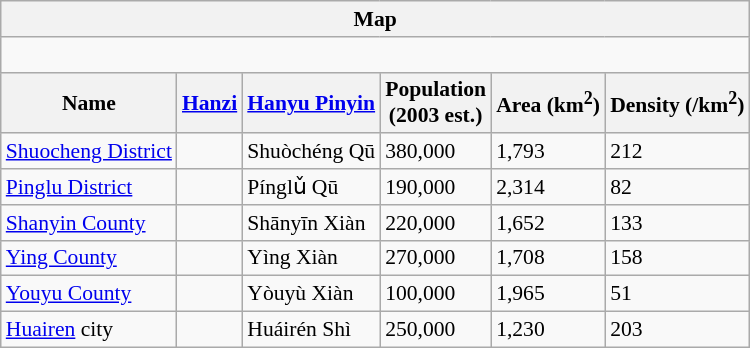<table class="wikitable" style="font-size:90%;" align=center>
<tr>
<th colspan="6">Map</th>
</tr>
<tr>
<td colspan="6"><div><br> 







</div></td>
</tr>
<tr>
<th>Name</th>
<th><a href='#'>Hanzi</a></th>
<th><a href='#'>Hanyu Pinyin</a></th>
<th>Population<br>(2003 est.)</th>
<th>Area (km<sup>2</sup>)</th>
<th>Density (/km<sup>2</sup>)</th>
</tr>
<tr --------->
<td><a href='#'>Shuocheng District</a></td>
<td></td>
<td>Shuòchéng Qū</td>
<td>380,000</td>
<td>1,793</td>
<td>212</td>
</tr>
<tr --------->
<td><a href='#'>Pinglu District</a></td>
<td></td>
<td>Pínglǔ Qū</td>
<td>190,000</td>
<td>2,314</td>
<td>82</td>
</tr>
<tr --------->
<td><a href='#'>Shanyin County</a></td>
<td></td>
<td>Shānyīn Xiàn</td>
<td>220,000</td>
<td>1,652</td>
<td>133</td>
</tr>
<tr --------->
<td><a href='#'>Ying County</a></td>
<td></td>
<td>Yìng Xiàn</td>
<td>270,000</td>
<td>1,708</td>
<td>158</td>
</tr>
<tr --------->
<td><a href='#'>Youyu County</a></td>
<td></td>
<td>Yòuyù Xiàn</td>
<td>100,000</td>
<td>1,965</td>
<td>51</td>
</tr>
<tr --------->
<td><a href='#'>Huairen</a> city</td>
<td></td>
<td>Huáirén Shì</td>
<td>250,000</td>
<td>1,230</td>
<td>203</td>
</tr>
</table>
